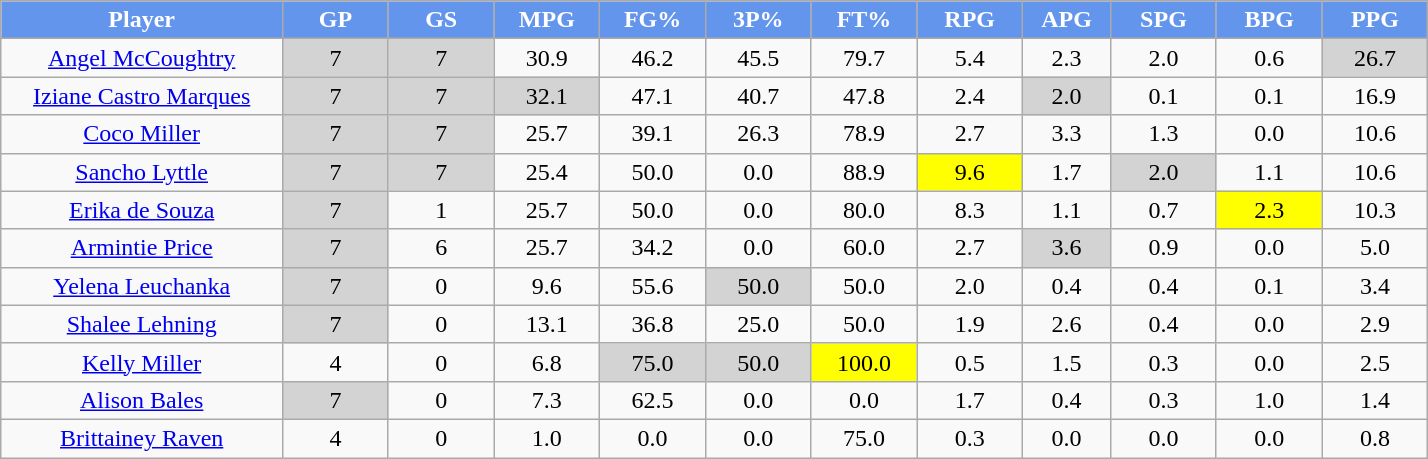<table class="wikitable sortable" style="text-align:center;">
<tr>
<th style="background:#6495ED;color:white;" width="16%">Player</th>
<th style="background:#6495ED;color:white;" width="6%">GP</th>
<th style="background:#6495ED;color:white;" width="6%">GS</th>
<th style="background:#6495ED;color:white;" width="6%">MPG</th>
<th style="background:#6495ED;color:white;" width="6%">FG%</th>
<th style="background:#6495ED;color:white;" width="6%">3P%</th>
<th style="background:#6495ED;color:white;" width="6%">FT%</th>
<th style="background:#6495ED;color:white;" width="6%">RPG</th>
<th style="background:#6495ED;color:white;" width="5%">APG</th>
<th style="background:#6495ED;color:white;" width="6%">SPG</th>
<th style="background:#6495ED;color:white;" width="6%">BPG</th>
<th style="background:#6495ED;color:white;" width="6%">PPG</th>
</tr>
<tr>
<td><a href='#'>Angel McCoughtry</a></td>
<td style="background:#D3D3D3;">7</td>
<td style="background:#D3D3D3;">7</td>
<td>30.9</td>
<td>46.2</td>
<td>45.5</td>
<td>79.7</td>
<td>5.4</td>
<td>2.3</td>
<td>2.0</td>
<td>0.6</td>
<td style="background:#D3D3D3;">26.7</td>
</tr>
<tr>
<td><a href='#'>Iziane Castro Marques</a></td>
<td style="background:#D3D3D3;">7</td>
<td style="background:#D3D3D3;">7</td>
<td style="background:#D3D3D3;">32.1</td>
<td>47.1</td>
<td>40.7</td>
<td>47.8</td>
<td>2.4</td>
<td style="background:#D3D3D3;">2.0</td>
<td>0.1</td>
<td>0.1</td>
<td>16.9</td>
</tr>
<tr>
<td><a href='#'>Coco Miller</a></td>
<td style="background:#D3D3D3;">7</td>
<td style="background:#D3D3D3;">7</td>
<td>25.7</td>
<td>39.1</td>
<td>26.3</td>
<td>78.9</td>
<td>2.7</td>
<td>3.3</td>
<td>1.3</td>
<td>0.0</td>
<td>10.6</td>
</tr>
<tr>
<td><a href='#'>Sancho Lyttle</a></td>
<td style="background:#D3D3D3;">7</td>
<td style="background:#D3D3D3;">7</td>
<td>25.4</td>
<td>50.0</td>
<td>0.0</td>
<td>88.9</td>
<td style="background:yellow;">9.6</td>
<td>1.7</td>
<td style="background:#D3D3D3;">2.0</td>
<td>1.1</td>
<td>10.6</td>
</tr>
<tr>
<td><a href='#'>Erika de Souza</a></td>
<td style="background:#D3D3D3;">7</td>
<td>1</td>
<td>25.7</td>
<td>50.0</td>
<td>0.0</td>
<td>80.0</td>
<td>8.3</td>
<td>1.1</td>
<td>0.7</td>
<td style="background:yellow;">2.3</td>
<td>10.3</td>
</tr>
<tr>
<td><a href='#'>Armintie Price</a></td>
<td style="background:#D3D3D3;">7</td>
<td>6</td>
<td>25.7</td>
<td>34.2</td>
<td>0.0</td>
<td>60.0</td>
<td>2.7</td>
<td style="background:#D3D3D3;">3.6</td>
<td>0.9</td>
<td>0.0</td>
<td>5.0</td>
</tr>
<tr>
<td><a href='#'>Yelena Leuchanka</a></td>
<td style="background:#D3D3D3;">7</td>
<td>0</td>
<td>9.6</td>
<td>55.6</td>
<td style="background:#D3D3D3;">50.0</td>
<td>50.0</td>
<td>2.0</td>
<td>0.4</td>
<td>0.4</td>
<td>0.1</td>
<td>3.4</td>
</tr>
<tr>
<td><a href='#'>Shalee Lehning</a></td>
<td style="background:#D3D3D3;">7</td>
<td>0</td>
<td>13.1</td>
<td>36.8</td>
<td>25.0</td>
<td>50.0</td>
<td>1.9</td>
<td>2.6</td>
<td>0.4</td>
<td>0.0</td>
<td>2.9</td>
</tr>
<tr>
<td><a href='#'>Kelly Miller</a></td>
<td>4</td>
<td>0</td>
<td>6.8</td>
<td style="background:#D3D3D3;">75.0</td>
<td style="background:#D3D3D3;">50.0</td>
<td style="background:yellow;">100.0</td>
<td>0.5</td>
<td>1.5</td>
<td>0.3</td>
<td>0.0</td>
<td>2.5</td>
</tr>
<tr>
<td><a href='#'>Alison Bales</a></td>
<td style="background:#D3D3D3;">7</td>
<td>0</td>
<td>7.3</td>
<td>62.5</td>
<td>0.0</td>
<td>0.0</td>
<td>1.7</td>
<td>0.4</td>
<td>0.3</td>
<td>1.0</td>
<td>1.4</td>
</tr>
<tr>
<td><a href='#'>Brittainey Raven</a></td>
<td>4</td>
<td>0</td>
<td>1.0</td>
<td>0.0</td>
<td>0.0</td>
<td>75.0</td>
<td>0.3</td>
<td>0.0</td>
<td>0.0</td>
<td>0.0</td>
<td>0.8</td>
</tr>
</table>
